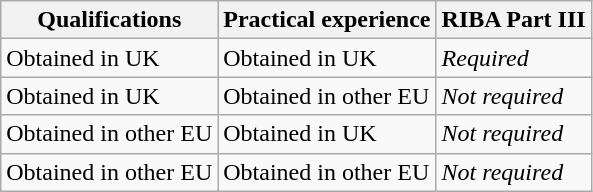<table class=wikitable>
<tr>
<th>Qualifications</th>
<th>Practical experience</th>
<th>RIBA Part III</th>
</tr>
<tr>
<td>Obtained in UK</td>
<td>Obtained in UK</td>
<td><em>Required</em></td>
</tr>
<tr>
<td>Obtained in UK</td>
<td>Obtained in other EU</td>
<td><em>Not required</em></td>
</tr>
<tr>
<td>Obtained in other EU</td>
<td>Obtained in UK</td>
<td><em>Not required</em></td>
</tr>
<tr>
<td>Obtained in other EU</td>
<td>Obtained in other EU</td>
<td><em>Not required</em></td>
</tr>
</table>
